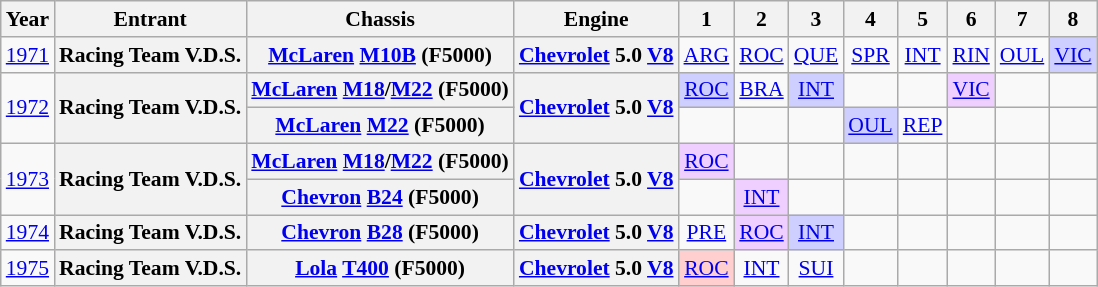<table class="wikitable" style="text-align:center; font-size:90%">
<tr>
<th>Year</th>
<th>Entrant</th>
<th>Chassis</th>
<th>Engine</th>
<th>1</th>
<th>2</th>
<th>3</th>
<th>4</th>
<th>5</th>
<th>6</th>
<th>7</th>
<th>8</th>
</tr>
<tr>
<td><a href='#'>1971</a></td>
<th>Racing Team V.D.S.</th>
<th><a href='#'>McLaren</a> <a href='#'>M10B</a> (F5000)</th>
<th><a href='#'>Chevrolet</a> 5.0 <a href='#'>V8</a></th>
<td><a href='#'>ARG</a></td>
<td><a href='#'>ROC</a></td>
<td><a href='#'>QUE</a></td>
<td><a href='#'>SPR</a></td>
<td><a href='#'>INT</a></td>
<td><a href='#'>RIN</a></td>
<td><a href='#'>OUL</a></td>
<td style="background:#CFCFFF;"><a href='#'>VIC</a><br></td>
</tr>
<tr>
<td rowspan=2><a href='#'>1972</a></td>
<th rowspan=2>Racing Team V.D.S.</th>
<th><a href='#'>McLaren</a> <a href='#'>M18</a>/<a href='#'>M22</a> (F5000)</th>
<th rowspan=2><a href='#'>Chevrolet</a> 5.0 <a href='#'>V8</a></th>
<td style="background:#CFCFFF;"><a href='#'>ROC</a><br></td>
<td><a href='#'>BRA</a></td>
<td style="background:#CFCFFF;"><a href='#'>INT</a><br></td>
<td></td>
<td></td>
<td style="background:#EFCFFF;"><a href='#'>VIC</a><br></td>
<td></td>
<td></td>
</tr>
<tr>
<th><a href='#'>McLaren</a> <a href='#'>M22</a> (F5000)</th>
<td></td>
<td></td>
<td></td>
<td style="background:#CFCFFF;"><a href='#'>OUL</a><br></td>
<td><a href='#'>REP</a></td>
<td></td>
<td></td>
<td></td>
</tr>
<tr>
<td rowspan=2><a href='#'>1973</a></td>
<th rowspan=2>Racing Team V.D.S.</th>
<th><a href='#'>McLaren</a> <a href='#'>M18</a>/<a href='#'>M22</a> (F5000)</th>
<th rowspan=2><a href='#'>Chevrolet</a> 5.0 <a href='#'>V8</a></th>
<td style="background:#EFCFFF;"><a href='#'>ROC</a><br></td>
<td></td>
<td></td>
<td></td>
<td></td>
<td></td>
<td></td>
<td></td>
</tr>
<tr>
<th><a href='#'>Chevron</a> <a href='#'>B24</a> (F5000)</th>
<td></td>
<td style="background:#EFCFFF;"><a href='#'>INT</a><br></td>
<td></td>
<td></td>
<td></td>
<td></td>
<td></td>
<td></td>
</tr>
<tr>
<td><a href='#'>1974</a></td>
<th>Racing Team V.D.S.</th>
<th><a href='#'>Chevron</a> <a href='#'>B28</a> (F5000)</th>
<th><a href='#'>Chevrolet</a> 5.0 <a href='#'>V8</a></th>
<td><a href='#'>PRE</a></td>
<td style="background:#EFCFFF;"><a href='#'>ROC</a><br></td>
<td style="background:#CFCFFF;"><a href='#'>INT</a><br></td>
<td></td>
<td></td>
<td></td>
<td></td>
<td></td>
</tr>
<tr>
<td><a href='#'>1975</a></td>
<th>Racing Team V.D.S.</th>
<th><a href='#'>Lola</a> <a href='#'>T400</a> (F5000)</th>
<th><a href='#'>Chevrolet</a> 5.0 <a href='#'>V8</a></th>
<td style="background:#FFCFCF;"><a href='#'>ROC</a><br></td>
<td><a href='#'>INT</a></td>
<td><a href='#'>SUI</a></td>
<td></td>
<td></td>
<td></td>
<td></td>
<td></td>
</tr>
</table>
